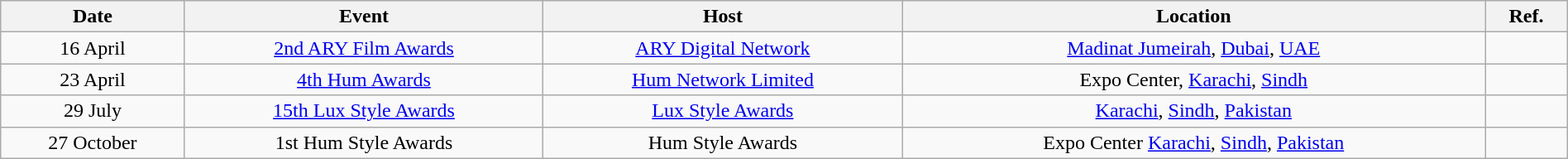<table class="wikitable sortable" style="text-align: center; width: 100%; margin: 1em auto 1em auto;">
<tr>
<th>Date</th>
<th>Event</th>
<th>Host</th>
<th>Location</th>
<th>Ref.</th>
</tr>
<tr>
<td>16 April</td>
<td><a href='#'>2nd ARY Film Awards</a></td>
<td><a href='#'>ARY Digital Network</a></td>
<td><a href='#'>Madinat Jumeirah</a>, <a href='#'>Dubai</a>, <a href='#'>UAE</a></td>
<td></td>
</tr>
<tr>
<td>23 April</td>
<td><a href='#'>4th Hum Awards</a></td>
<td><a href='#'>Hum Network Limited</a></td>
<td>Expo Center, <a href='#'>Karachi</a>, <a href='#'>Sindh</a></td>
<td></td>
</tr>
<tr>
<td>29 July</td>
<td><a href='#'>15th Lux Style Awards</a></td>
<td><a href='#'>Lux Style Awards</a></td>
<td><a href='#'>Karachi</a>, <a href='#'>Sindh</a>, <a href='#'>Pakistan</a></td>
<td></td>
</tr>
<tr>
<td>27 October</td>
<td>1st Hum Style Awards</td>
<td>Hum Style Awards</td>
<td>Expo Center <a href='#'>Karachi</a>, <a href='#'>Sindh</a>, <a href='#'>Pakistan</a></td>
<td></td>
</tr>
</table>
